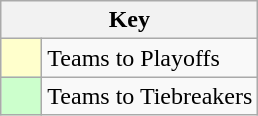<table class="wikitable" style="text-align: center;">
<tr>
<th colspan=2>Key</th>
</tr>
<tr>
<td style="background:#ffffcc; width:20px;"></td>
<td align=left>Teams to Playoffs</td>
</tr>
<tr>
<td style="background:#ccffcc; width:20px;"></td>
<td align=left>Teams to Tiebreakers</td>
</tr>
</table>
